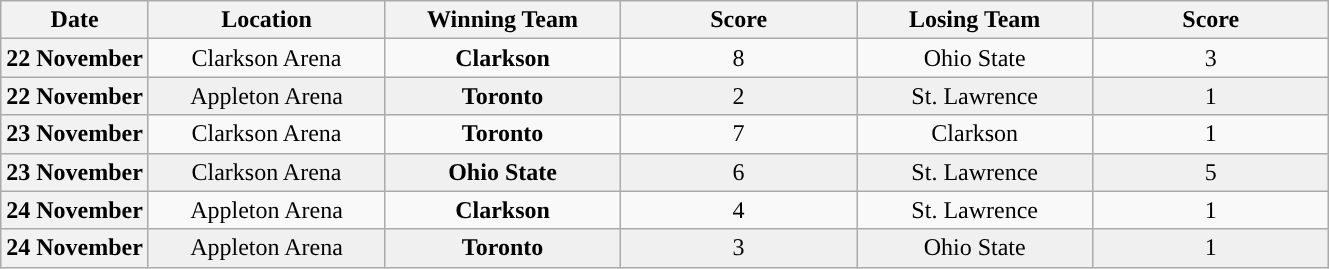<table class="wikitable" style="text-align:center" cellpadding=2 cellspacing=2>
<tr>
<th>Date</th>
<th scope="col" width="150">Location</th>
<th scope="col" width="150">Winning Team</th>
<th scope="col" width="150">Score</th>
<th scope="col" width="150">Losing Team</th>
<th scope="col" width="150">Score</th>
</tr>
<tr>
<th>22 November</th>
<td>Clarkson Arena</td>
<td><strong>Clarkson</strong></td>
<td>8</td>
<td>Ohio State</td>
<td>3</td>
</tr>
<tr bgcolor=f0f0f0>
<th>22 November</th>
<td>Appleton Arena</td>
<td><strong>Toronto</strong></td>
<td>2</td>
<td>St. Lawrence</td>
<td>1</td>
</tr>
<tr>
<th>23 November</th>
<td>Clarkson Arena</td>
<td><strong>Toronto</strong></td>
<td>7</td>
<td>Clarkson</td>
<td>1</td>
</tr>
<tr bgcolor=f0f0f0>
<th>23 November</th>
<td>Clarkson Arena</td>
<td><strong>Ohio State</strong></td>
<td>6</td>
<td>St. Lawrence</td>
<td>5</td>
</tr>
<tr>
<th>24 November</th>
<td>Appleton Arena</td>
<td><strong>Clarkson</strong></td>
<td>4</td>
<td>St. Lawrence</td>
<td>1</td>
</tr>
<tr bgcolor=f0f0f0>
<th>24 November</th>
<td>Appleton Arena</td>
<td><strong>Toronto</strong></td>
<td>3</td>
<td>Ohio State</td>
<td>1</td>
</tr>
</table>
